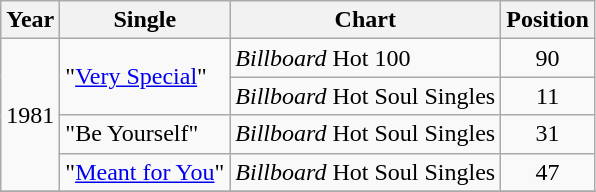<table class="wikitable">
<tr>
<th>Year</th>
<th>Single</th>
<th>Chart</th>
<th>Position</th>
</tr>
<tr>
<td rowspan="4">1981</td>
<td rowspan="2">"<a href='#'>Very Special</a>"</td>
<td><em>Billboard</em> Hot 100</td>
<td align="center">90</td>
</tr>
<tr>
<td><em>Billboard</em> Hot Soul Singles</td>
<td align="center">11</td>
</tr>
<tr>
<td>"Be Yourself"</td>
<td><em>Billboard</em> Hot Soul Singles</td>
<td align="center">31</td>
</tr>
<tr>
<td>"<a href='#'>Meant for You</a>"</td>
<td><em>Billboard</em> Hot Soul Singles</td>
<td align="center">47</td>
</tr>
<tr>
</tr>
</table>
